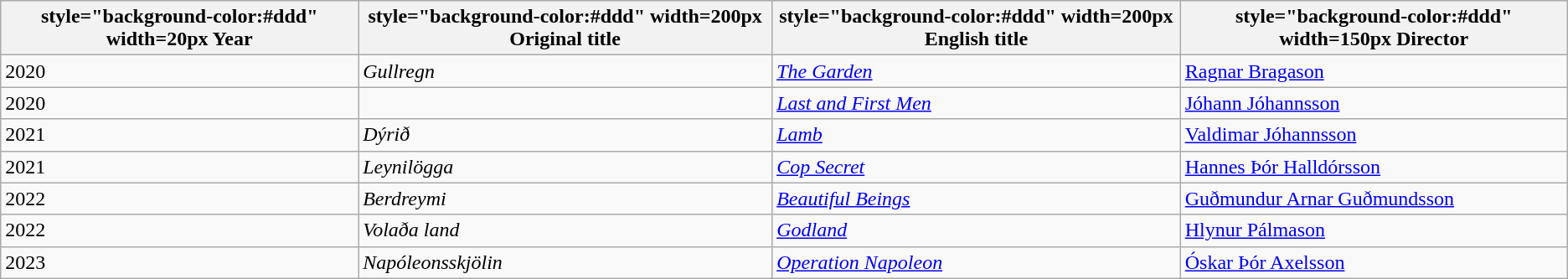<table class="wikitable sortable">
<tr>
<th>style="background-color:#ddd" width=20px  Year</th>
<th>style="background-color:#ddd" width=200px  Original title</th>
<th>style="background-color:#ddd" width=200px  English title</th>
<th>style="background-color:#ddd" width=150px  Director</th>
</tr>
<tr>
<td>2020</td>
<td><em>Gullregn</em></td>
<td><em><a href='#'>The Garden</a></em></td>
<td><a href='#'>Ragnar Bragason</a></td>
</tr>
<tr>
<td>2020</td>
<td></td>
<td><em><a href='#'>Last and First Men</a></em></td>
<td><a href='#'>Jóhann Jóhannsson</a></td>
</tr>
<tr>
<td>2021</td>
<td><em>Dýrið</em></td>
<td><em><a href='#'>Lamb</a></em></td>
<td><a href='#'>Valdimar Jóhannsson</a></td>
</tr>
<tr>
<td>2021</td>
<td><em>Leynilögga</em></td>
<td><em><a href='#'>Cop Secret</a></em></td>
<td><a href='#'>Hannes Þór Halldórsson</a></td>
</tr>
<tr>
<td>2022</td>
<td><em>Berdreymi</em></td>
<td><em><a href='#'>Beautiful Beings</a></em></td>
<td><a href='#'>Guðmundur Arnar Guðmundsson</a></td>
</tr>
<tr>
<td>2022</td>
<td><em>Volaða land</em></td>
<td><em><a href='#'>Godland</a></em></td>
<td><a href='#'>Hlynur Pálmason</a></td>
</tr>
<tr>
<td>2023</td>
<td><em>Napóleonsskjölin</em></td>
<td><em><a href='#'>Operation Napoleon</a></em></td>
<td><a href='#'>Óskar Þór Axelsson</a></td>
</tr>
</table>
